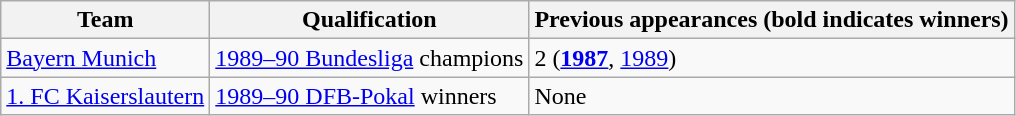<table class="wikitable">
<tr>
<th>Team</th>
<th>Qualification</th>
<th>Previous appearances (bold indicates winners)</th>
</tr>
<tr>
<td><a href='#'>Bayern Munich</a></td>
<td><a href='#'>1989–90 Bundesliga</a> champions</td>
<td>2 (<strong><a href='#'>1987</a></strong>, <a href='#'>1989</a>)</td>
</tr>
<tr>
<td><a href='#'>1. FC Kaiserslautern</a></td>
<td><a href='#'>1989–90 DFB-Pokal</a> winners</td>
<td>None</td>
</tr>
</table>
